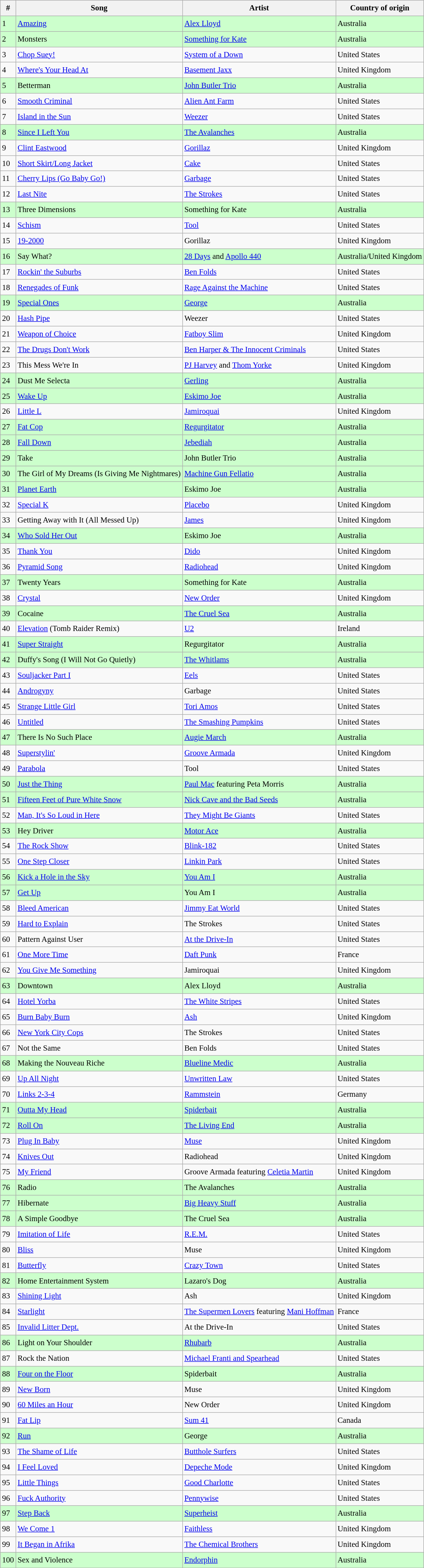<table class="wikitable sortable" style="font-size:0.95em;line-height:1.5em;">
<tr>
<th>#</th>
<th>Song</th>
<th>Artist</th>
<th>Country of origin</th>
</tr>
<tr style="background:#ccffcc">
<td>1</td>
<td><a href='#'>Amazing</a></td>
<td><a href='#'>Alex Lloyd</a></td>
<td>Australia</td>
</tr>
<tr style="background:#ccffcc">
<td>2</td>
<td>Monsters</td>
<td><a href='#'>Something for Kate</a></td>
<td>Australia</td>
</tr>
<tr>
<td>3</td>
<td><a href='#'>Chop Suey!</a></td>
<td><a href='#'>System of a Down</a></td>
<td>United States</td>
</tr>
<tr>
<td>4</td>
<td><a href='#'>Where's Your Head At</a></td>
<td><a href='#'>Basement Jaxx</a></td>
<td>United Kingdom</td>
</tr>
<tr style="background:#ccffcc">
<td>5</td>
<td>Betterman</td>
<td><a href='#'>John Butler Trio</a></td>
<td>Australia</td>
</tr>
<tr>
<td>6</td>
<td><a href='#'>Smooth Criminal</a></td>
<td><a href='#'>Alien Ant Farm</a></td>
<td>United States</td>
</tr>
<tr>
<td>7</td>
<td><a href='#'>Island in the Sun</a></td>
<td><a href='#'>Weezer</a></td>
<td>United States</td>
</tr>
<tr style="background:#ccffcc">
<td>8</td>
<td><a href='#'>Since I Left You</a></td>
<td><a href='#'>The Avalanches</a></td>
<td>Australia</td>
</tr>
<tr>
<td>9</td>
<td><a href='#'>Clint Eastwood</a></td>
<td><a href='#'>Gorillaz</a></td>
<td>United Kingdom</td>
</tr>
<tr>
<td>10</td>
<td><a href='#'>Short Skirt/Long Jacket</a></td>
<td><a href='#'>Cake</a></td>
<td>United States</td>
</tr>
<tr>
<td>11</td>
<td><a href='#'>Cherry Lips (Go Baby Go!)</a></td>
<td><a href='#'>Garbage</a></td>
<td>United States</td>
</tr>
<tr>
<td>12</td>
<td><a href='#'>Last Nite</a></td>
<td><a href='#'>The Strokes</a></td>
<td>United States</td>
</tr>
<tr style="background:#ccffcc">
<td>13</td>
<td>Three Dimensions</td>
<td>Something for Kate</td>
<td>Australia</td>
</tr>
<tr>
<td>14</td>
<td><a href='#'>Schism</a></td>
<td><a href='#'>Tool</a></td>
<td>United States</td>
</tr>
<tr>
<td>15</td>
<td><a href='#'>19-2000</a></td>
<td>Gorillaz</td>
<td>United Kingdom</td>
</tr>
<tr style="background:#ccffcc">
<td>16</td>
<td>Say What?</td>
<td><a href='#'>28 Days</a> and <a href='#'>Apollo 440</a></td>
<td>Australia/United Kingdom</td>
</tr>
<tr>
<td>17</td>
<td><a href='#'>Rockin' the Suburbs</a></td>
<td><a href='#'>Ben Folds</a></td>
<td>United States</td>
</tr>
<tr>
<td>18</td>
<td><a href='#'>Renegades of Funk</a></td>
<td><a href='#'>Rage Against the Machine</a></td>
<td>United States</td>
</tr>
<tr style="background:#ccffcc">
<td>19</td>
<td><a href='#'>Special Ones</a></td>
<td><a href='#'>George</a></td>
<td>Australia</td>
</tr>
<tr>
<td>20</td>
<td><a href='#'>Hash Pipe</a></td>
<td>Weezer</td>
<td>United States</td>
</tr>
<tr>
<td>21</td>
<td><a href='#'>Weapon of Choice</a></td>
<td><a href='#'>Fatboy Slim</a></td>
<td>United Kingdom</td>
</tr>
<tr>
<td>22</td>
<td><a href='#'>The Drugs Don't Work</a></td>
<td><a href='#'>Ben Harper & The Innocent Criminals</a></td>
<td>United States</td>
</tr>
<tr>
<td>23</td>
<td>This Mess We're In</td>
<td><a href='#'>PJ Harvey</a> and <a href='#'>Thom Yorke</a></td>
<td>United Kingdom</td>
</tr>
<tr style="background:#ccffcc">
<td>24</td>
<td>Dust Me Selecta</td>
<td><a href='#'>Gerling</a></td>
<td>Australia</td>
</tr>
<tr style="background:#ccffcc">
<td>25</td>
<td><a href='#'>Wake Up</a></td>
<td><a href='#'>Eskimo Joe</a></td>
<td>Australia</td>
</tr>
<tr>
<td>26</td>
<td><a href='#'>Little L</a></td>
<td><a href='#'>Jamiroquai</a></td>
<td>United Kingdom</td>
</tr>
<tr style="background:#ccffcc">
<td>27</td>
<td><a href='#'>Fat Cop</a></td>
<td><a href='#'>Regurgitator</a></td>
<td>Australia</td>
</tr>
<tr style="background:#ccffcc">
<td>28</td>
<td><a href='#'>Fall Down</a></td>
<td><a href='#'>Jebediah</a></td>
<td>Australia</td>
</tr>
<tr style="background:#ccffcc">
<td>29</td>
<td>Take</td>
<td>John Butler Trio</td>
<td>Australia</td>
</tr>
<tr style="background:#ccffcc">
<td>30</td>
<td>The Girl of My Dreams (Is Giving Me Nightmares)</td>
<td><a href='#'>Machine Gun Fellatio</a></td>
<td>Australia</td>
</tr>
<tr style="background:#ccffcc">
<td>31</td>
<td><a href='#'>Planet Earth</a></td>
<td>Eskimo Joe</td>
<td>Australia</td>
</tr>
<tr>
<td>32</td>
<td><a href='#'>Special K</a></td>
<td><a href='#'>Placebo</a></td>
<td>United Kingdom</td>
</tr>
<tr>
<td>33</td>
<td>Getting Away with It (All Messed Up)</td>
<td><a href='#'>James</a></td>
<td>United Kingdom</td>
</tr>
<tr style="background:#ccffcc">
<td>34</td>
<td><a href='#'>Who Sold Her Out</a></td>
<td>Eskimo Joe</td>
<td>Australia</td>
</tr>
<tr>
<td>35</td>
<td><a href='#'>Thank You</a></td>
<td><a href='#'>Dido</a></td>
<td>United Kingdom</td>
</tr>
<tr>
<td>36</td>
<td><a href='#'>Pyramid Song</a></td>
<td><a href='#'>Radiohead</a></td>
<td>United Kingdom</td>
</tr>
<tr style="background:#ccffcc">
<td>37</td>
<td>Twenty Years</td>
<td>Something for Kate</td>
<td>Australia</td>
</tr>
<tr>
<td>38</td>
<td><a href='#'>Crystal</a></td>
<td><a href='#'>New Order</a></td>
<td>United Kingdom</td>
</tr>
<tr style="background:#ccffcc">
<td>39</td>
<td>Cocaine</td>
<td><a href='#'>The Cruel Sea</a></td>
<td>Australia</td>
</tr>
<tr>
<td>40</td>
<td><a href='#'>Elevation</a> (Tomb Raider Remix)</td>
<td><a href='#'>U2</a></td>
<td>Ireland</td>
</tr>
<tr style="background:#ccffcc">
<td>41</td>
<td><a href='#'>Super Straight</a></td>
<td>Regurgitator</td>
<td>Australia</td>
</tr>
<tr style="background:#ccffcc">
<td>42</td>
<td>Duffy's Song (I Will Not Go Quietly)</td>
<td><a href='#'>The Whitlams</a></td>
<td>Australia</td>
</tr>
<tr>
<td>43</td>
<td><a href='#'>Souljacker Part I</a></td>
<td><a href='#'>Eels</a></td>
<td>United States</td>
</tr>
<tr>
<td>44</td>
<td><a href='#'>Androgyny</a></td>
<td>Garbage</td>
<td>United States</td>
</tr>
<tr>
<td>45</td>
<td><a href='#'>Strange Little Girl</a></td>
<td><a href='#'>Tori Amos</a></td>
<td>United States</td>
</tr>
<tr>
<td>46</td>
<td><a href='#'>Untitled</a></td>
<td><a href='#'>The Smashing Pumpkins</a></td>
<td>United States</td>
</tr>
<tr style="background:#ccffcc">
<td>47</td>
<td>There Is No Such Place</td>
<td><a href='#'>Augie March</a></td>
<td>Australia</td>
</tr>
<tr>
<td>48</td>
<td><a href='#'>Superstylin'</a></td>
<td><a href='#'>Groove Armada</a></td>
<td>United Kingdom</td>
</tr>
<tr>
<td>49</td>
<td><a href='#'>Parabola</a></td>
<td>Tool</td>
<td>United States</td>
</tr>
<tr style="background:#ccffcc">
<td>50</td>
<td><a href='#'>Just the Thing</a></td>
<td><a href='#'>Paul Mac</a> featuring Peta Morris</td>
<td>Australia</td>
</tr>
<tr style="background:#ccffcc">
<td>51</td>
<td><a href='#'>Fifteen Feet of Pure White Snow</a></td>
<td><a href='#'>Nick Cave and the Bad Seeds</a></td>
<td>Australia</td>
</tr>
<tr>
<td>52</td>
<td><a href='#'>Man, It's So Loud in Here</a></td>
<td><a href='#'>They Might Be Giants</a></td>
<td>United States</td>
</tr>
<tr style="background:#ccffcc">
<td>53</td>
<td>Hey Driver</td>
<td><a href='#'>Motor Ace</a></td>
<td>Australia</td>
</tr>
<tr>
<td>54</td>
<td><a href='#'>The Rock Show</a></td>
<td><a href='#'>Blink-182</a></td>
<td>United States</td>
</tr>
<tr>
<td>55</td>
<td><a href='#'>One Step Closer</a></td>
<td><a href='#'>Linkin Park</a></td>
<td>United States</td>
</tr>
<tr style="background:#ccffcc">
<td>56</td>
<td><a href='#'>Kick a Hole in the Sky</a></td>
<td><a href='#'>You Am I</a></td>
<td>Australia</td>
</tr>
<tr style="background:#ccffcc">
<td>57</td>
<td><a href='#'>Get Up</a></td>
<td>You Am I</td>
<td>Australia</td>
</tr>
<tr>
<td>58</td>
<td><a href='#'>Bleed American</a></td>
<td><a href='#'>Jimmy Eat World</a></td>
<td>United States</td>
</tr>
<tr>
<td>59</td>
<td><a href='#'>Hard to Explain</a></td>
<td>The Strokes</td>
<td>United States</td>
</tr>
<tr>
<td>60</td>
<td>Pattern Against User</td>
<td><a href='#'>At the Drive-In</a></td>
<td>United States</td>
</tr>
<tr>
<td>61</td>
<td><a href='#'>One More Time</a></td>
<td><a href='#'>Daft Punk</a></td>
<td>France</td>
</tr>
<tr>
<td>62</td>
<td><a href='#'>You Give Me Something</a></td>
<td>Jamiroquai</td>
<td>United Kingdom</td>
</tr>
<tr style="background:#ccffcc">
<td>63</td>
<td>Downtown</td>
<td>Alex Lloyd</td>
<td>Australia</td>
</tr>
<tr>
<td>64</td>
<td><a href='#'>Hotel Yorba</a></td>
<td><a href='#'>The White Stripes</a></td>
<td>United States</td>
</tr>
<tr>
<td>65</td>
<td><a href='#'>Burn Baby Burn</a></td>
<td><a href='#'>Ash</a></td>
<td>United Kingdom</td>
</tr>
<tr>
<td>66</td>
<td><a href='#'>New York City Cops</a></td>
<td>The Strokes</td>
<td>United States</td>
</tr>
<tr>
<td>67</td>
<td>Not the Same</td>
<td>Ben Folds</td>
<td>United States</td>
</tr>
<tr style="background:#ccffcc">
<td>68</td>
<td>Making the Nouveau Riche</td>
<td><a href='#'>Blueline Medic</a></td>
<td>Australia</td>
</tr>
<tr>
<td>69</td>
<td><a href='#'>Up All Night</a></td>
<td><a href='#'>Unwritten Law</a></td>
<td>United States</td>
</tr>
<tr>
<td>70</td>
<td><a href='#'>Links 2-3-4</a></td>
<td><a href='#'>Rammstein</a></td>
<td>Germany</td>
</tr>
<tr style="background:#ccffcc">
<td>71</td>
<td><a href='#'>Outta My Head</a></td>
<td><a href='#'>Spiderbait</a></td>
<td>Australia</td>
</tr>
<tr style="background:#ccffcc">
<td>72</td>
<td><a href='#'>Roll On</a></td>
<td><a href='#'>The Living End</a></td>
<td>Australia</td>
</tr>
<tr>
<td>73</td>
<td><a href='#'>Plug In Baby</a></td>
<td><a href='#'>Muse</a></td>
<td>United Kingdom</td>
</tr>
<tr>
<td>74</td>
<td><a href='#'>Knives Out</a></td>
<td>Radiohead</td>
<td>United Kingdom</td>
</tr>
<tr>
<td>75</td>
<td><a href='#'>My Friend</a></td>
<td>Groove Armada featuring <a href='#'>Celetia Martin</a></td>
<td>United Kingdom</td>
</tr>
<tr style="background:#ccffcc">
<td>76</td>
<td>Radio</td>
<td>The Avalanches</td>
<td>Australia</td>
</tr>
<tr style="background:#ccffcc">
<td>77</td>
<td>Hibernate</td>
<td><a href='#'>Big Heavy Stuff</a></td>
<td>Australia</td>
</tr>
<tr style="background:#ccffcc">
<td>78</td>
<td>A Simple Goodbye</td>
<td>The Cruel Sea</td>
<td>Australia</td>
</tr>
<tr>
<td>79</td>
<td><a href='#'>Imitation of Life</a></td>
<td><a href='#'>R.E.M.</a></td>
<td>United States</td>
</tr>
<tr>
<td>80</td>
<td><a href='#'>Bliss</a></td>
<td>Muse</td>
<td>United Kingdom</td>
</tr>
<tr>
<td>81</td>
<td><a href='#'>Butterfly</a></td>
<td><a href='#'>Crazy Town</a></td>
<td>United States</td>
</tr>
<tr style="background:#ccffcc">
<td>82</td>
<td>Home Entertainment System</td>
<td>Lazaro's Dog</td>
<td>Australia</td>
</tr>
<tr>
<td>83</td>
<td><a href='#'>Shining Light</a></td>
<td>Ash</td>
<td>United Kingdom</td>
</tr>
<tr>
<td>84</td>
<td><a href='#'>Starlight</a></td>
<td><a href='#'>The Supermen Lovers</a> featuring <a href='#'>Mani Hoffman</a></td>
<td>France</td>
</tr>
<tr>
<td>85</td>
<td><a href='#'>Invalid Litter Dept.</a></td>
<td>At the Drive-In</td>
<td>United States</td>
</tr>
<tr style="background:#ccffcc">
<td>86</td>
<td>Light on Your Shoulder</td>
<td><a href='#'>Rhubarb</a></td>
<td>Australia</td>
</tr>
<tr>
<td>87</td>
<td>Rock the Nation</td>
<td><a href='#'>Michael Franti and Spearhead</a></td>
<td>United States</td>
</tr>
<tr style="background:#ccffcc">
<td>88</td>
<td><a href='#'>Four on the Floor</a></td>
<td>Spiderbait</td>
<td>Australia</td>
</tr>
<tr>
<td>89</td>
<td><a href='#'>New Born</a></td>
<td>Muse</td>
<td>United Kingdom</td>
</tr>
<tr>
<td>90</td>
<td><a href='#'>60 Miles an Hour</a></td>
<td>New Order</td>
<td>United Kingdom</td>
</tr>
<tr>
<td>91</td>
<td><a href='#'>Fat Lip</a></td>
<td><a href='#'>Sum 41</a></td>
<td>Canada</td>
</tr>
<tr style="background:#ccffcc">
<td>92</td>
<td><a href='#'>Run</a></td>
<td>George</td>
<td>Australia</td>
</tr>
<tr>
<td>93</td>
<td><a href='#'>The Shame of Life</a></td>
<td><a href='#'>Butthole Surfers</a></td>
<td>United States</td>
</tr>
<tr>
<td>94</td>
<td><a href='#'>I Feel Loved</a></td>
<td><a href='#'>Depeche Mode</a></td>
<td>United Kingdom</td>
</tr>
<tr>
<td>95</td>
<td><a href='#'>Little Things</a></td>
<td><a href='#'>Good Charlotte</a></td>
<td>United States</td>
</tr>
<tr>
<td>96</td>
<td><a href='#'>Fuck Authority</a></td>
<td><a href='#'>Pennywise</a></td>
<td>United States</td>
</tr>
<tr style="background:#ccffcc">
<td>97</td>
<td><a href='#'>Step Back</a></td>
<td><a href='#'>Superheist</a></td>
<td>Australia</td>
</tr>
<tr>
<td>98</td>
<td><a href='#'>We Come 1</a></td>
<td><a href='#'>Faithless</a></td>
<td>United Kingdom</td>
</tr>
<tr>
<td>99</td>
<td><a href='#'>It Began in Afrika</a></td>
<td><a href='#'>The Chemical Brothers</a></td>
<td>United Kingdom</td>
</tr>
<tr style="background:#ccffcc">
<td>100</td>
<td>Sex and Violence</td>
<td><a href='#'>Endorphin</a></td>
<td>Australia</td>
</tr>
</table>
